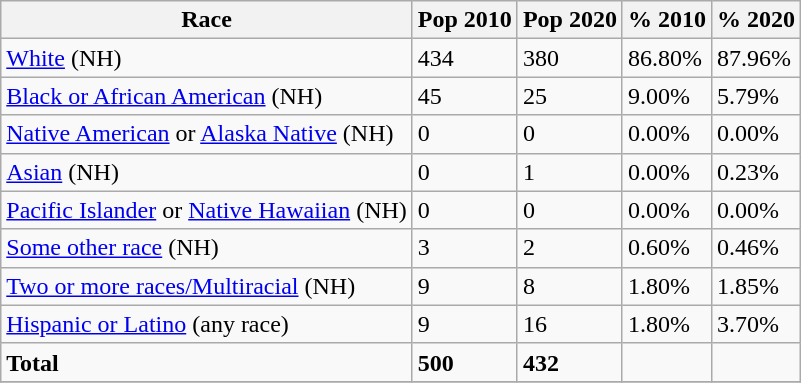<table class="wikitable">
<tr>
<th>Race</th>
<th>Pop 2010</th>
<th>Pop 2020</th>
<th>% 2010</th>
<th>% 2020</th>
</tr>
<tr>
<td><a href='#'>White</a> (NH)</td>
<td>434</td>
<td>380</td>
<td>86.80%</td>
<td>87.96%</td>
</tr>
<tr>
<td><a href='#'>Black or African American</a> (NH)</td>
<td>45</td>
<td>25</td>
<td>9.00%</td>
<td>5.79%</td>
</tr>
<tr>
<td><a href='#'>Native American</a> or <a href='#'>Alaska Native</a> (NH)</td>
<td>0</td>
<td>0</td>
<td>0.00%</td>
<td>0.00%</td>
</tr>
<tr>
<td><a href='#'>Asian</a> (NH)</td>
<td>0</td>
<td>1</td>
<td>0.00%</td>
<td>0.23%</td>
</tr>
<tr>
<td><a href='#'>Pacific Islander</a> or <a href='#'>Native Hawaiian</a> (NH)</td>
<td>0</td>
<td>0</td>
<td>0.00%</td>
<td>0.00%</td>
</tr>
<tr>
<td><a href='#'>Some other race</a> (NH)</td>
<td>3</td>
<td>2</td>
<td>0.60%</td>
<td>0.46%</td>
</tr>
<tr>
<td><a href='#'>Two or more races/Multiracial</a> (NH)</td>
<td>9</td>
<td>8</td>
<td>1.80%</td>
<td>1.85%</td>
</tr>
<tr>
<td><a href='#'>Hispanic or Latino</a> (any race)</td>
<td>9</td>
<td>16</td>
<td>1.80%</td>
<td>3.70%</td>
</tr>
<tr>
<td><strong>Total</strong></td>
<td><strong>500</strong></td>
<td><strong>432</strong></td>
<td></td>
<td></td>
</tr>
<tr>
</tr>
</table>
